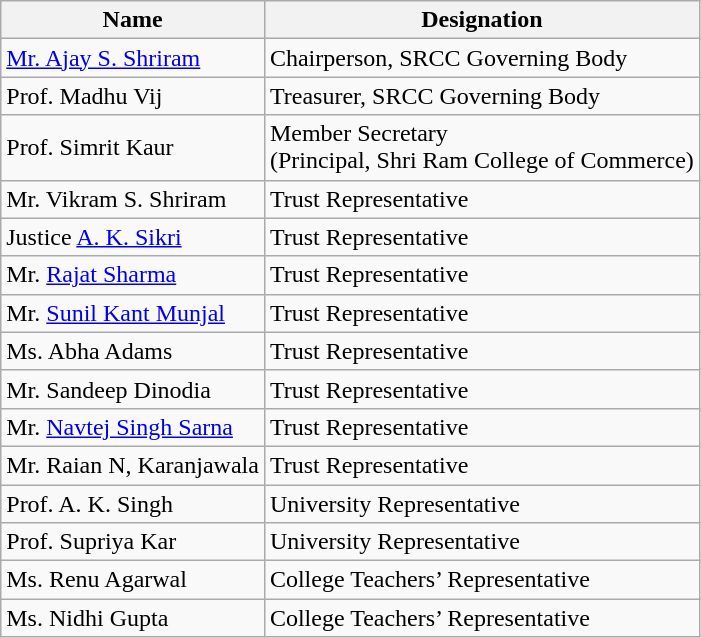<table class="wikitable">
<tr>
<th>Name</th>
<th>Designation</th>
</tr>
<tr>
<td><a href='#'>Mr. Ajay S. Shriram</a></td>
<td>Chairperson, SRCC Governing Body</td>
</tr>
<tr>
<td>Prof. Madhu Vij</td>
<td>Treasurer, SRCC Governing Body</td>
</tr>
<tr>
<td>Prof. Simrit Kaur</td>
<td>Member Secretary<br>(Principal, Shri Ram College of Commerce)</td>
</tr>
<tr>
<td>Mr. Vikram S. Shriram</td>
<td>Trust Representative</td>
</tr>
<tr>
<td>Justice <a href='#'>A. K. Sikri</a></td>
<td>Trust Representative</td>
</tr>
<tr>
<td>Mr. <a href='#'>Rajat Sharma</a></td>
<td>Trust Representative</td>
</tr>
<tr>
<td>Mr. <a href='#'>Sunil Kant Munjal</a></td>
<td>Trust Representative</td>
</tr>
<tr>
<td>Ms. Abha Adams</td>
<td>Trust Representative</td>
</tr>
<tr>
<td>Mr. Sandeep Dinodia</td>
<td>Trust Representative</td>
</tr>
<tr>
<td>Mr. <a href='#'>Navtej Singh Sarna</a></td>
<td>Trust Representative</td>
</tr>
<tr>
<td>Mr. Raian N, Karanjawala</td>
<td>Trust Representative</td>
</tr>
<tr>
<td>Prof. A. K. Singh</td>
<td>University Representative</td>
</tr>
<tr>
<td>Prof. Supriya Kar</td>
<td>University Representative</td>
</tr>
<tr>
<td>Ms. Renu Agarwal</td>
<td>College Teachers’ Representative</td>
</tr>
<tr>
<td>Ms. Nidhi Gupta</td>
<td>College Teachers’ Representative</td>
</tr>
</table>
